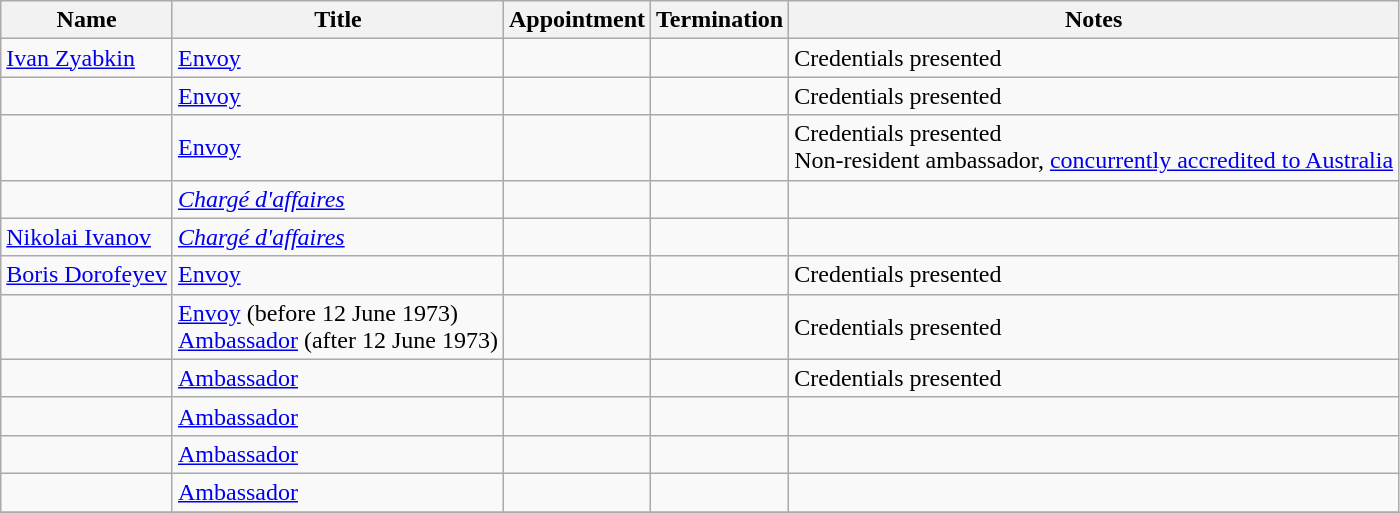<table class="wikitable">
<tr valign="middle">
<th>Name</th>
<th>Title</th>
<th>Appointment</th>
<th>Termination</th>
<th>Notes</th>
</tr>
<tr>
<td><a href='#'>Ivan Zyabkin</a></td>
<td><a href='#'>Envoy</a></td>
<td></td>
<td></td>
<td>Credentials presented </td>
</tr>
<tr>
<td></td>
<td><a href='#'>Envoy</a></td>
<td></td>
<td></td>
<td>Credentials presented </td>
</tr>
<tr>
<td></td>
<td><a href='#'>Envoy</a></td>
<td></td>
<td></td>
<td>Credentials presented <br>Non-resident ambassador, <a href='#'>concurrently accredited to Australia</a></td>
</tr>
<tr>
<td></td>
<td><em><a href='#'>Chargé d'affaires</a></em></td>
<td></td>
<td></td>
<td></td>
</tr>
<tr>
<td><a href='#'>Nikolai Ivanov</a></td>
<td><em><a href='#'>Chargé d'affaires</a></em></td>
<td></td>
<td></td>
<td></td>
</tr>
<tr>
<td><a href='#'>Boris Dorofeyev</a></td>
<td><a href='#'>Envoy</a></td>
<td></td>
<td></td>
<td>Credentials presented </td>
</tr>
<tr>
<td></td>
<td><a href='#'>Envoy</a> (before 12 June 1973)<br><a href='#'>Ambassador</a> (after 12 June 1973)</td>
<td></td>
<td></td>
<td>Credentials presented </td>
</tr>
<tr>
<td></td>
<td><a href='#'>Ambassador</a></td>
<td></td>
<td></td>
<td>Credentials presented </td>
</tr>
<tr>
<td></td>
<td><a href='#'>Ambassador</a></td>
<td></td>
<td></td>
<td></td>
</tr>
<tr>
<td></td>
<td><a href='#'>Ambassador</a></td>
<td></td>
<td></td>
<td></td>
</tr>
<tr>
<td></td>
<td><a href='#'>Ambassador</a></td>
<td></td>
<td></td>
<td></td>
</tr>
<tr>
</tr>
</table>
